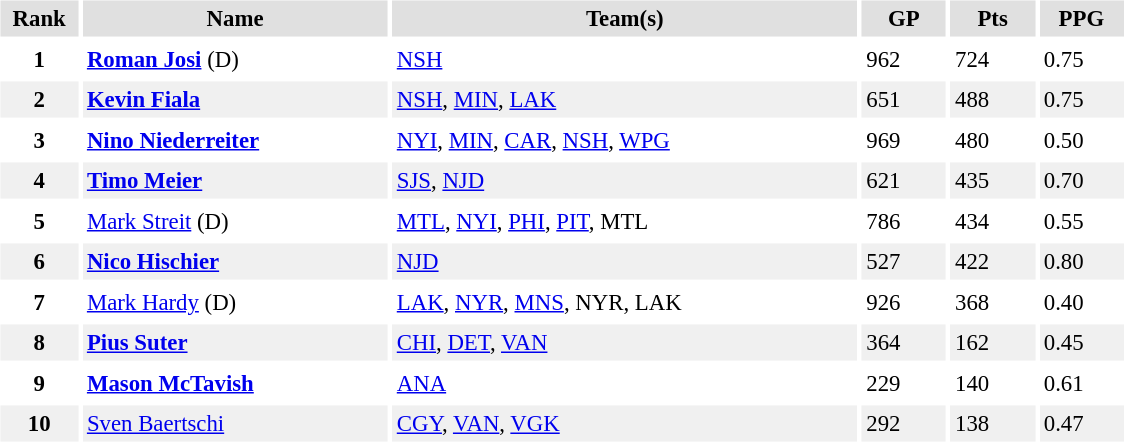<table id="Table3" cellspacing="3" cellpadding="3" style="font-size:95%;">
<tr style="text-align:center; background:#e0e0e0">
<th style="width:3em;">Rank</th>
<th style="width:13em;">Name</th>
<th style="width:20em;">Team(s)</th>
<th style="width:3.3em;">GP</th>
<th style="width:3.3em;">Pts</th>
<th style="width:3.3em;">PPG</th>
</tr>
<tr>
<th>1</th>
<td><strong><a href='#'>Roman Josi</a></strong> (D)</td>
<td><a href='#'>NSH</a></td>
<td>962</td>
<td>724</td>
<td>0.75</td>
</tr>
<tr style="background:#f0f0f0;">
<th>2</th>
<td><strong><a href='#'>Kevin Fiala</a></strong></td>
<td><a href='#'>NSH</a>, <a href='#'>MIN</a>, <a href='#'>LAK</a></td>
<td>651</td>
<td>488</td>
<td>0.75</td>
</tr>
<tr>
<th>3</th>
<td><strong><a href='#'>Nino Niederreiter</a></strong></td>
<td><a href='#'>NYI</a>, <a href='#'>MIN</a>, <a href='#'>CAR</a>, <a href='#'>NSH</a>, <a href='#'>WPG</a></td>
<td>969</td>
<td>480</td>
<td>0.50</td>
</tr>
<tr style="background:#f0f0f0;">
<th>4</th>
<td><strong><a href='#'>Timo Meier</a></strong></td>
<td><a href='#'>SJS</a>, <a href='#'>NJD</a></td>
<td>621</td>
<td>435</td>
<td>0.70</td>
</tr>
<tr>
<th>5</th>
<td><a href='#'>Mark Streit</a> (D)</td>
<td><a href='#'>MTL</a>, <a href='#'>NYI</a>, <a href='#'>PHI</a>, <a href='#'>PIT</a>, MTL</td>
<td>786</td>
<td>434</td>
<td>0.55</td>
</tr>
<tr style="background:#f0f0f0;">
<th>6</th>
<td><strong><a href='#'>Nico Hischier</a></strong></td>
<td><a href='#'>NJD</a></td>
<td>527</td>
<td>422</td>
<td>0.80</td>
</tr>
<tr>
<th>7</th>
<td><a href='#'>Mark Hardy</a> (D)</td>
<td><a href='#'>LAK</a>, <a href='#'>NYR</a>, <a href='#'>MNS</a>, NYR, LAK</td>
<td>926</td>
<td>368</td>
<td>0.40</td>
</tr>
<tr style="background:#f0f0f0;">
<th>8</th>
<td><strong><a href='#'>Pius Suter</a></strong></td>
<td><a href='#'>CHI</a>, <a href='#'>DET</a>, <a href='#'>VAN</a></td>
<td>364</td>
<td>162</td>
<td>0.45</td>
</tr>
<tr>
<th>9</th>
<td><strong><a href='#'>Mason McTavish</a></strong></td>
<td><a href='#'>ANA</a></td>
<td>229</td>
<td>140</td>
<td>0.61</td>
</tr>
<tr style="background:#f0f0f0;">
<th>10</th>
<td><a href='#'>Sven Baertschi</a></td>
<td><a href='#'>CGY</a>, <a href='#'>VAN</a>, <a href='#'>VGK</a></td>
<td>292</td>
<td>138</td>
<td>0.47</td>
</tr>
</table>
